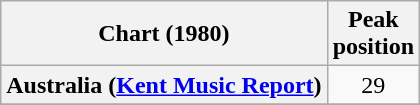<table class="wikitable sortable plainrowheaders" style="text-align:center">
<tr>
<th>Chart (1980)</th>
<th>Peak<br>position</th>
</tr>
<tr>
<th scope="row">Australia (<a href='#'>Kent Music Report</a>)</th>
<td>29</td>
</tr>
<tr>
</tr>
<tr>
</tr>
<tr>
</tr>
<tr>
</tr>
<tr>
</tr>
</table>
